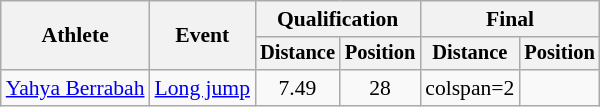<table class=wikitable style="font-size:90%">
<tr>
<th rowspan="2">Athlete</th>
<th rowspan="2">Event</th>
<th colspan="2">Qualification</th>
<th colspan="2">Final</th>
</tr>
<tr style="font-size:95%">
<th>Distance</th>
<th>Position</th>
<th>Distance</th>
<th>Position</th>
</tr>
<tr style=text-align:center>
<td style=text-align:left><a href='#'>Yahya Berrabah</a></td>
<td style=text-align:left rowspan=4><a href='#'>Long jump</a></td>
<td>7.49</td>
<td>28</td>
<td>colspan=2 </td>
</tr>
</table>
